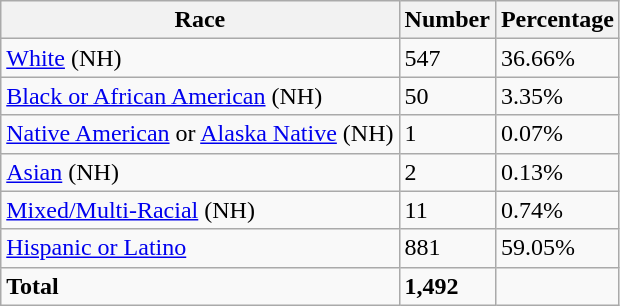<table class="wikitable">
<tr>
<th>Race</th>
<th>Number</th>
<th>Percentage</th>
</tr>
<tr>
<td><a href='#'>White</a> (NH)</td>
<td>547</td>
<td>36.66%</td>
</tr>
<tr>
<td><a href='#'>Black or African American</a> (NH)</td>
<td>50</td>
<td>3.35%</td>
</tr>
<tr>
<td><a href='#'>Native American</a> or <a href='#'>Alaska Native</a> (NH)</td>
<td>1</td>
<td>0.07%</td>
</tr>
<tr>
<td><a href='#'>Asian</a> (NH)</td>
<td>2</td>
<td>0.13%</td>
</tr>
<tr>
<td><a href='#'>Mixed/Multi-Racial</a> (NH)</td>
<td>11</td>
<td>0.74%</td>
</tr>
<tr>
<td><a href='#'>Hispanic or Latino</a></td>
<td>881</td>
<td>59.05%</td>
</tr>
<tr>
<td><strong>Total</strong></td>
<td><strong>1,492</strong></td>
<td></td>
</tr>
</table>
